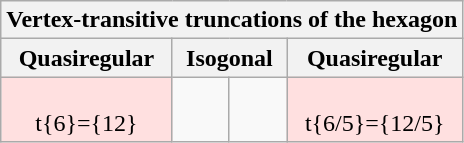<table class="wikitable collapsible collapsed">
<tr>
<th colspan=4>Vertex-transitive truncations of the hexagon</th>
</tr>
<tr>
<th>Quasiregular</th>
<th colspan=2>Isogonal</th>
<th>Quasiregular</th>
</tr>
<tr align=center valign=top>
<td BGCOLOR="#ffe0e0"><br>t{6}={12}</td>
<td></td>
<td></td>
<td BGCOLOR="#ffe0e0"><br>t{6/5}={12/5}</td>
</tr>
</table>
